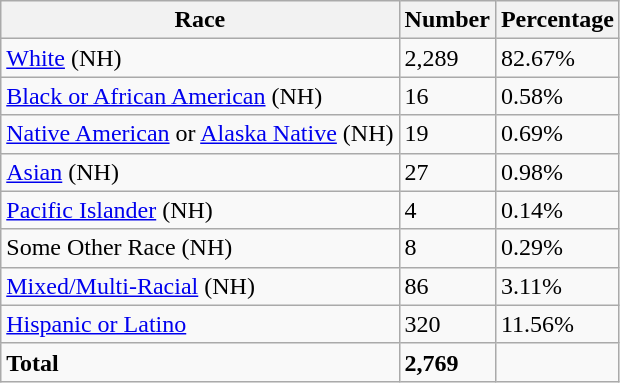<table class="wikitable">
<tr>
<th>Race</th>
<th>Number</th>
<th>Percentage</th>
</tr>
<tr>
<td><a href='#'>White</a> (NH)</td>
<td>2,289</td>
<td>82.67%</td>
</tr>
<tr>
<td><a href='#'>Black or African American</a> (NH)</td>
<td>16</td>
<td>0.58%</td>
</tr>
<tr>
<td><a href='#'>Native American</a> or <a href='#'>Alaska Native</a> (NH)</td>
<td>19</td>
<td>0.69%</td>
</tr>
<tr>
<td><a href='#'>Asian</a> (NH)</td>
<td>27</td>
<td>0.98%</td>
</tr>
<tr>
<td><a href='#'>Pacific Islander</a> (NH)</td>
<td>4</td>
<td>0.14%</td>
</tr>
<tr>
<td>Some Other Race (NH)</td>
<td>8</td>
<td>0.29%</td>
</tr>
<tr>
<td><a href='#'>Mixed/Multi-Racial</a> (NH)</td>
<td>86</td>
<td>3.11%</td>
</tr>
<tr>
<td><a href='#'>Hispanic or Latino</a></td>
<td>320</td>
<td>11.56%</td>
</tr>
<tr>
<td><strong>Total</strong></td>
<td><strong>2,769</strong></td>
<td></td>
</tr>
</table>
